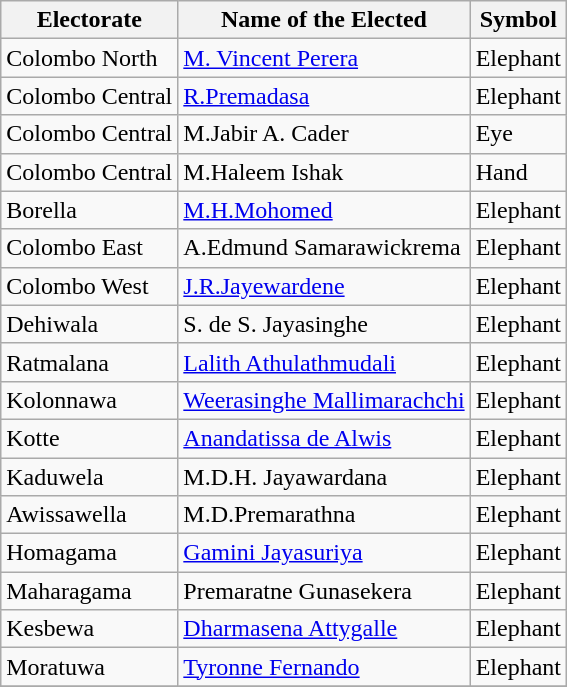<table class="wikitable" border="1">
<tr>
<th>Electorate</th>
<th>Name of the Elected</th>
<th>Symbol</th>
</tr>
<tr>
<td>Colombo North</td>
<td><a href='#'>M. Vincent Perera</a></td>
<td>Elephant</td>
</tr>
<tr>
<td>Colombo Central</td>
<td><a href='#'>R.Premadasa</a></td>
<td>Elephant</td>
</tr>
<tr>
<td>Colombo Central</td>
<td>M.Jabir A. Cader</td>
<td>Eye</td>
</tr>
<tr>
<td>Colombo Central</td>
<td>M.Haleem Ishak</td>
<td>Hand</td>
</tr>
<tr>
<td>Borella</td>
<td><a href='#'>M.H.Mohomed</a></td>
<td>Elephant</td>
</tr>
<tr>
<td>Colombo East</td>
<td>A.Edmund Samarawickrema</td>
<td>Elephant</td>
</tr>
<tr>
<td>Colombo West</td>
<td><a href='#'>J.R.Jayewardene</a></td>
<td>Elephant</td>
</tr>
<tr>
<td>Dehiwala</td>
<td>S. de S. Jayasinghe</td>
<td>Elephant</td>
</tr>
<tr>
<td>Ratmalana</td>
<td><a href='#'>Lalith Athulathmudali</a></td>
<td>Elephant</td>
</tr>
<tr>
<td>Kolonnawa</td>
<td><a href='#'>Weerasinghe Mallimarachchi</a></td>
<td>Elephant</td>
</tr>
<tr>
<td>Kotte</td>
<td><a href='#'>Anandatissa de Alwis</a></td>
<td>Elephant</td>
</tr>
<tr>
<td>Kaduwela</td>
<td>M.D.H. Jayawardana</td>
<td>Elephant</td>
</tr>
<tr>
<td>Awissawella</td>
<td>M.D.Premarathna</td>
<td>Elephant</td>
</tr>
<tr>
<td>Homagama</td>
<td><a href='#'>Gamini Jayasuriya</a></td>
<td>Elephant</td>
</tr>
<tr>
<td>Maharagama</td>
<td>Premaratne Gunasekera</td>
<td>Elephant</td>
</tr>
<tr>
<td>Kesbewa</td>
<td><a href='#'>Dharmasena Attygalle</a></td>
<td>Elephant</td>
</tr>
<tr>
<td>Moratuwa</td>
<td><a href='#'>Tyronne Fernando</a></td>
<td>Elephant</td>
</tr>
<tr>
</tr>
</table>
